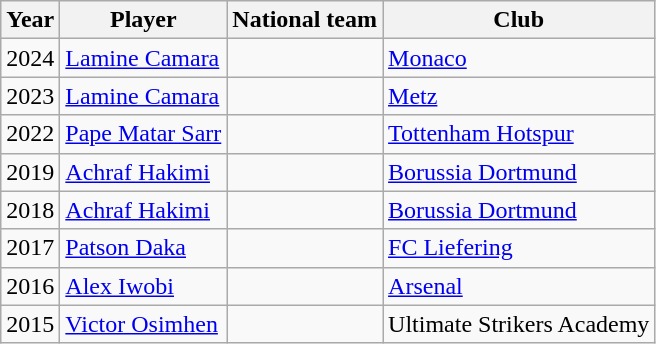<table class="wikitable">
<tr>
<th>Year</th>
<th>Player</th>
<th>National team</th>
<th>Club</th>
</tr>
<tr>
<td>2024</td>
<td><a href='#'>Lamine Camara</a></td>
<td></td>
<td> <a href='#'>Monaco</a></td>
</tr>
<tr>
<td>2023</td>
<td><a href='#'>Lamine Camara</a></td>
<td></td>
<td> <a href='#'>Metz</a></td>
</tr>
<tr>
<td>2022</td>
<td><a href='#'>Pape Matar Sarr</a></td>
<td></td>
<td> <a href='#'>Tottenham Hotspur</a></td>
</tr>
<tr>
<td>2019</td>
<td><a href='#'>Achraf Hakimi</a></td>
<td></td>
<td> <a href='#'>Borussia Dortmund</a></td>
</tr>
<tr>
<td>2018</td>
<td><a href='#'>Achraf Hakimi</a></td>
<td></td>
<td> <a href='#'>Borussia Dortmund</a></td>
</tr>
<tr>
<td>2017</td>
<td><a href='#'>Patson Daka</a></td>
<td></td>
<td> <a href='#'>FC Liefering</a></td>
</tr>
<tr>
<td>2016</td>
<td><a href='#'>Alex Iwobi</a></td>
<td></td>
<td> <a href='#'>Arsenal</a></td>
</tr>
<tr>
<td>2015</td>
<td><a href='#'>Victor Osimhen</a></td>
<td></td>
<td> Ultimate Strikers Academy</td>
</tr>
</table>
